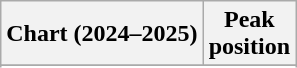<table class="wikitable sortable plainrowheaders" style="text-align:center">
<tr>
<th scope="col">Chart (2024–2025)</th>
<th scope="col">Peak<br>position</th>
</tr>
<tr>
</tr>
<tr>
</tr>
</table>
